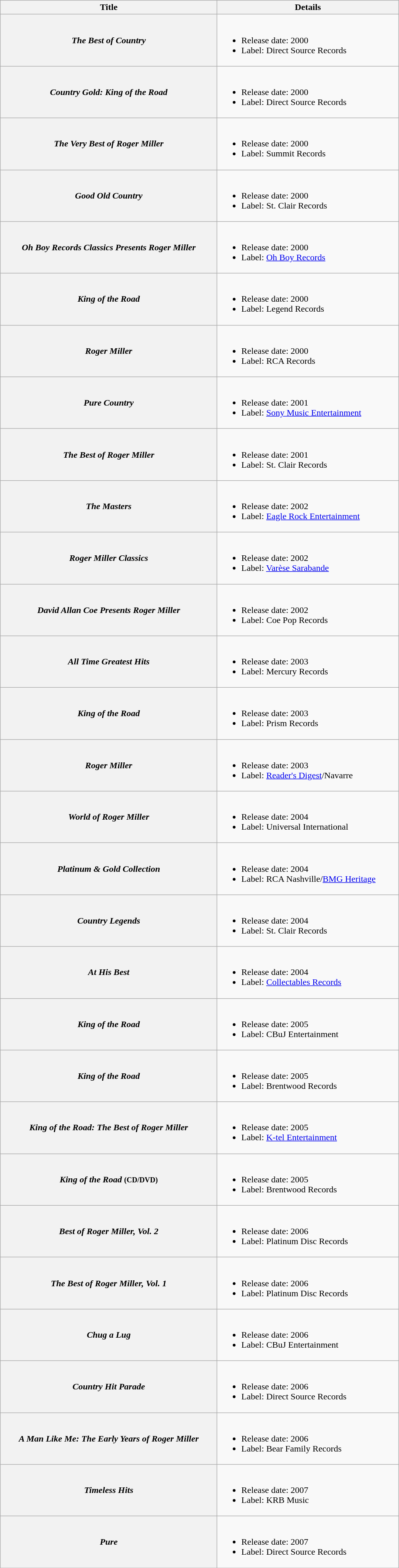<table class="wikitable plainrowheaders">
<tr>
<th style="width:24em;">Title</th>
<th style="width:20em;">Details</th>
</tr>
<tr>
<th scope="row"><em>The Best of Country</em></th>
<td><br><ul><li>Release date: 2000</li><li>Label: Direct Source Records</li></ul></td>
</tr>
<tr>
<th scope="row"><em>Country Gold: King of the Road</em></th>
<td><br><ul><li>Release date: 2000</li><li>Label: Direct Source Records</li></ul></td>
</tr>
<tr>
<th scope="row"><em>The Very Best of Roger Miller</em></th>
<td><br><ul><li>Release date: 2000</li><li>Label: Summit Records</li></ul></td>
</tr>
<tr>
<th scope="row"><em>Good Old Country</em></th>
<td><br><ul><li>Release date: 2000</li><li>Label: St. Clair Records</li></ul></td>
</tr>
<tr>
<th scope="row"><em>Oh Boy Records Classics Presents Roger Miller</em></th>
<td><br><ul><li>Release date: 2000</li><li>Label: <a href='#'>Oh Boy Records</a></li></ul></td>
</tr>
<tr>
<th scope="row"><em>King of the Road</em></th>
<td><br><ul><li>Release date: 2000</li><li>Label: Legend Records</li></ul></td>
</tr>
<tr>
<th scope="row"><em>Roger Miller</em></th>
<td><br><ul><li>Release date: 2000</li><li>Label: RCA Records</li></ul></td>
</tr>
<tr>
<th scope="row"><em>Pure Country</em></th>
<td><br><ul><li>Release date: 2001</li><li>Label: <a href='#'>Sony Music Entertainment</a></li></ul></td>
</tr>
<tr>
<th scope="row"><em>The Best of Roger Miller</em></th>
<td><br><ul><li>Release date: 2001</li><li>Label: St. Clair Records</li></ul></td>
</tr>
<tr>
<th scope="row"><em>The Masters</em></th>
<td><br><ul><li>Release date: 2002</li><li>Label: <a href='#'>Eagle Rock Entertainment</a></li></ul></td>
</tr>
<tr>
<th scope="row"><em>Roger Miller Classics</em></th>
<td><br><ul><li>Release date: 2002</li><li>Label: <a href='#'>Varèse Sarabande</a></li></ul></td>
</tr>
<tr>
<th scope="row"><em>David Allan Coe Presents Roger Miller</em></th>
<td><br><ul><li>Release date: 2002</li><li>Label: Coe Pop Records</li></ul></td>
</tr>
<tr>
<th scope="row"><em>All Time Greatest Hits</em></th>
<td><br><ul><li>Release date: 2003</li><li>Label: Mercury Records</li></ul></td>
</tr>
<tr>
<th scope="row"><em>King of the Road</em></th>
<td><br><ul><li>Release date: 2003</li><li>Label: Prism Records</li></ul></td>
</tr>
<tr>
<th scope="row"><em>Roger Miller</em></th>
<td><br><ul><li>Release date: 2003</li><li>Label: <a href='#'>Reader's Digest</a>/Navarre</li></ul></td>
</tr>
<tr>
<th scope="row"><em>World of Roger Miller</em></th>
<td><br><ul><li>Release date: 2004</li><li>Label: Universal International</li></ul></td>
</tr>
<tr>
<th scope="row"><em>Platinum & Gold Collection</em></th>
<td><br><ul><li>Release date: 2004</li><li>Label: RCA Nashville/<a href='#'>BMG Heritage</a></li></ul></td>
</tr>
<tr>
<th scope="row"><em>Country Legends</em></th>
<td><br><ul><li>Release date: 2004</li><li>Label: St. Clair Records</li></ul></td>
</tr>
<tr>
<th scope="row"><em>At His Best</em></th>
<td><br><ul><li>Release date: 2004</li><li>Label: <a href='#'>Collectables Records</a></li></ul></td>
</tr>
<tr>
<th scope="row"><em>King of the Road</em></th>
<td><br><ul><li>Release date: 2005</li><li>Label: CBuJ Entertainment</li></ul></td>
</tr>
<tr>
<th scope="row"><em>King of the Road</em></th>
<td><br><ul><li>Release date: 2005</li><li>Label: Brentwood Records</li></ul></td>
</tr>
<tr>
<th scope="row"><em>King of the Road: The Best of Roger Miller</em></th>
<td><br><ul><li>Release date: 2005</li><li>Label: <a href='#'>K-tel Entertainment</a></li></ul></td>
</tr>
<tr>
<th scope="row"><em>King of the Road</em> <small>(CD/DVD)</small></th>
<td><br><ul><li>Release date: 2005</li><li>Label: Brentwood Records</li></ul></td>
</tr>
<tr>
<th scope="row"><em>Best of Roger Miller, Vol. 2</em></th>
<td><br><ul><li>Release date: 2006</li><li>Label: Platinum Disc Records</li></ul></td>
</tr>
<tr>
<th scope="row"><em>The Best of Roger Miller, Vol. 1</em></th>
<td><br><ul><li>Release date: 2006</li><li>Label: Platinum Disc Records</li></ul></td>
</tr>
<tr>
<th scope="row"><em>Chug a Lug</em></th>
<td><br><ul><li>Release date: 2006</li><li>Label: CBuJ Entertainment</li></ul></td>
</tr>
<tr>
<th scope="row"><em>Country Hit Parade</em></th>
<td><br><ul><li>Release date: 2006</li><li>Label: Direct Source Records</li></ul></td>
</tr>
<tr>
<th scope="row"><em>A Man Like Me: The Early Years of Roger Miller</em></th>
<td><br><ul><li>Release date: 2006</li><li>Label: Bear Family Records</li></ul></td>
</tr>
<tr>
<th scope="row"><em>Timeless Hits</em></th>
<td><br><ul><li>Release date: 2007</li><li>Label: KRB Music</li></ul></td>
</tr>
<tr>
<th scope="row"><em>Pure</em></th>
<td><br><ul><li>Release date: 2007</li><li>Label: Direct Source Records</li></ul></td>
</tr>
<tr>
</tr>
</table>
